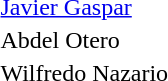<table>
<tr>
<th></th>
<td> <a href='#'>Javier Gaspar</a></td>
</tr>
<tr>
<th></th>
<td>Abdel Otero</td>
</tr>
<tr>
<th></th>
<td>Wilfredo Nazario</td>
</tr>
</table>
